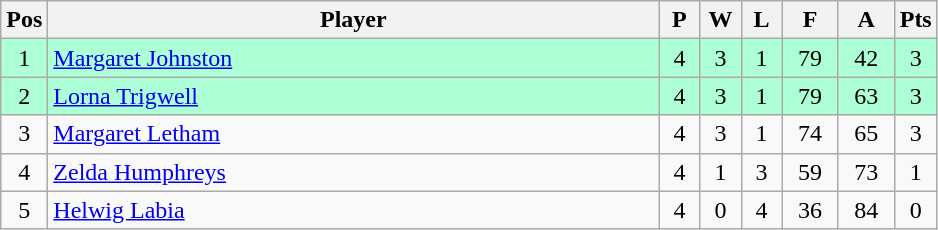<table class="wikitable" style="font-size: 100%">
<tr>
<th width=20>Pos</th>
<th width=400>Player</th>
<th width=20>P</th>
<th width=20>W</th>
<th width=20>L</th>
<th width=30>F</th>
<th width=30>A</th>
<th width=20>Pts</th>
</tr>
<tr align=center style="background: #ADFFD6;">
<td>1</td>
<td align="left"> <a href='#'>Margaret Johnston</a></td>
<td>4</td>
<td>3</td>
<td>1</td>
<td>79</td>
<td>42</td>
<td>3</td>
</tr>
<tr align=center style="background: #ADFFD6;">
<td>2</td>
<td align="left"> <a href='#'>Lorna Trigwell</a></td>
<td>4</td>
<td>3</td>
<td>1</td>
<td>79</td>
<td>63</td>
<td>3</td>
</tr>
<tr align=center>
<td>3</td>
<td align="left"> <a href='#'>Margaret Letham</a></td>
<td>4</td>
<td>3</td>
<td>1</td>
<td>74</td>
<td>65</td>
<td>3</td>
</tr>
<tr align=center>
<td>4</td>
<td align="left"> <a href='#'>Zelda Humphreys</a></td>
<td>4</td>
<td>1</td>
<td>3</td>
<td>59</td>
<td>73</td>
<td>1</td>
</tr>
<tr align=center>
<td>5</td>
<td align="left"> <a href='#'>Helwig Labia</a></td>
<td>4</td>
<td>0</td>
<td>4</td>
<td>36</td>
<td>84</td>
<td>0</td>
</tr>
</table>
